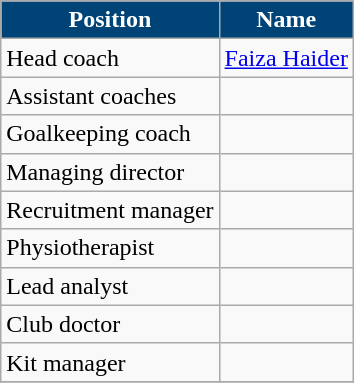<table class="wikitable">
<tr>
<th style="background: #004376; color:#FFFFFF;">Position</th>
<th style="background: #004376; color:#FFFFFF;">Name</th>
</tr>
<tr>
<td>Head coach</td>
<td> <a href='#'>Faiza Haider</a></td>
</tr>
<tr>
<td>Assistant coaches</td>
<td></td>
</tr>
<tr>
<td>Goalkeeping coach</td>
<td></td>
</tr>
<tr>
<td>Managing director</td>
<td></td>
</tr>
<tr>
<td>Recruitment manager</td>
<td></td>
</tr>
<tr>
<td>Physiotherapist</td>
<td></td>
</tr>
<tr>
<td>Lead analyst</td>
<td></td>
</tr>
<tr>
<td>Club doctor</td>
<td></td>
</tr>
<tr>
<td>Kit manager</td>
<td></td>
</tr>
<tr>
</tr>
</table>
